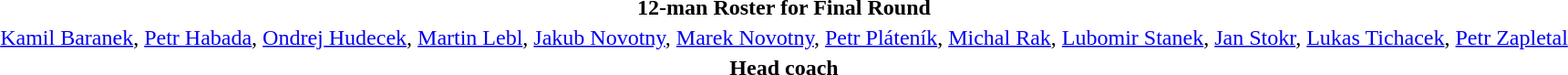<table style="text-align: center; margin-top: 2em; margin-left: auto; margin-right: auto">
<tr>
<td><strong>12-man Roster for Final Round</strong></td>
</tr>
<tr>
<td><a href='#'>Kamil Baranek</a>, <a href='#'>Petr Habada</a>, <a href='#'>Ondrej Hudecek</a>, <a href='#'>Martin Lebl</a>, <a href='#'>Jakub Novotny</a>, <a href='#'>Marek Novotny</a>, <a href='#'>Petr Pláteník</a>, <a href='#'>Michal Rak</a>, <a href='#'>Lubomir Stanek</a>, <a href='#'>Jan Stokr</a>, <a href='#'>Lukas Tichacek</a>, <a href='#'>Petr Zapletal</a></td>
</tr>
<tr>
<td><strong>Head coach</strong></td>
</tr>
<tr>
<td></td>
</tr>
</table>
